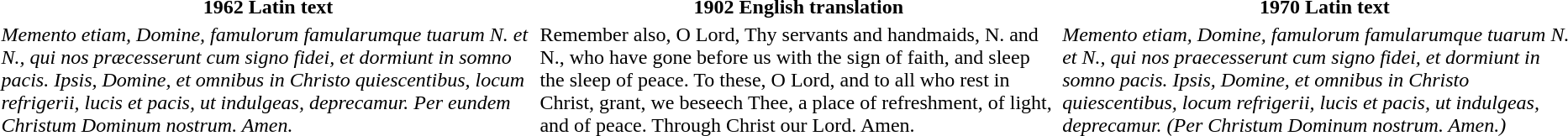<table>
<tr>
<th>1962 Latin text</th>
<th>1902 English translation</th>
<th>1970 Latin text</th>
</tr>
<tr>
<td><em>Memento etiam, Domine, famulorum famularumque tuarum N. et N., qui nos præcesserunt cum signo fidei, et dormiunt in somno pacis. Ipsis, Domine, et omnibus in Christo quiescentibus, locum refrigerii, lucis et pacis, ut indulgeas, deprecamur. Per eundem Christum Dominum nostrum. Amen.</em></td>
<td>Remember also, O Lord, Thy servants and handmaids, N. and N., who have gone before us with the sign of faith, and sleep the sleep of peace. To these, O Lord, and to all who rest in Christ, grant, we beseech Thee, a place of refreshment, of light, and of peace.  Through Christ our Lord.  Amen.</td>
<td><em>Memento etiam, Domine, famulorum famularumque tuarum N. et N., qui nos praecesserunt cum signo fidei, et dormiunt in somno pacis. Ipsis, Domine, et omnibus in Christo quiescentibus, locum refrigerii, lucis et pacis, ut indulgeas, deprecamur. (Per Christum Dominum nostrum. Amen.)</em></td>
</tr>
</table>
